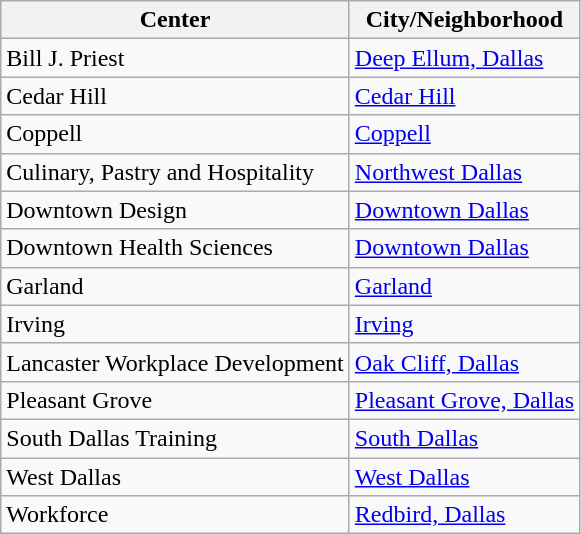<table class="wikitable">
<tr>
<th>Center</th>
<th>City/Neighborhood</th>
</tr>
<tr>
<td>Bill J. Priest</td>
<td><a href='#'>Deep Ellum, Dallas</a></td>
</tr>
<tr>
<td>Cedar Hill</td>
<td><a href='#'>Cedar Hill</a></td>
</tr>
<tr>
<td>Coppell</td>
<td><a href='#'>Coppell</a></td>
</tr>
<tr>
<td>Culinary, Pastry and Hospitality</td>
<td><a href='#'>Northwest Dallas</a></td>
</tr>
<tr>
<td>Downtown Design</td>
<td><a href='#'>Downtown Dallas</a></td>
</tr>
<tr>
<td>Downtown Health Sciences</td>
<td><a href='#'>Downtown Dallas</a></td>
</tr>
<tr>
<td>Garland</td>
<td><a href='#'>Garland</a></td>
</tr>
<tr>
<td>Irving</td>
<td><a href='#'>Irving</a></td>
</tr>
<tr>
<td>Lancaster Workplace Development</td>
<td><a href='#'>Oak Cliff, Dallas</a></td>
</tr>
<tr>
<td>Pleasant Grove</td>
<td><a href='#'>Pleasant Grove, Dallas</a></td>
</tr>
<tr>
<td>South Dallas Training</td>
<td><a href='#'>South Dallas</a></td>
</tr>
<tr>
<td>West Dallas</td>
<td><a href='#'>West Dallas</a></td>
</tr>
<tr>
<td>Workforce</td>
<td><a href='#'>Redbird, Dallas</a></td>
</tr>
</table>
